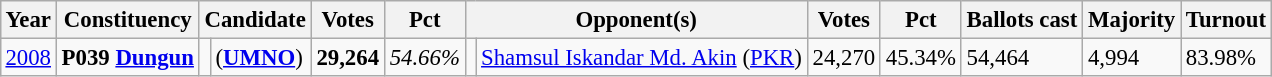<table class="wikitable" style="margin:0.5em ; font-size:95%">
<tr>
<th>Year</th>
<th>Constituency</th>
<th colspan=2>Candidate</th>
<th>Votes</th>
<th>Pct</th>
<th colspan=2>Opponent(s)</th>
<th>Votes</th>
<th>Pct</th>
<th>Ballots cast</th>
<th>Majority</th>
<th>Turnout</th>
</tr>
<tr>
<td><a href='#'>2008</a></td>
<td><strong>P039 <a href='#'>Dungun</a></strong></td>
<td></td>
<td> (<a href='#'><strong>UMNO</strong></a>)</td>
<td align="right"><strong>29,264</strong></td>
<td><em>54.66%<strong></td>
<td></td>
<td><a href='#'>Shamsul Iskandar Md. Akin</a> (<a href='#'>PKR</a>)</td>
<td align="right">24,270</td>
<td>45.34%</td>
<td>54,464</td>
<td>4,994</td>
<td>83.98%</td>
</tr>
</table>
